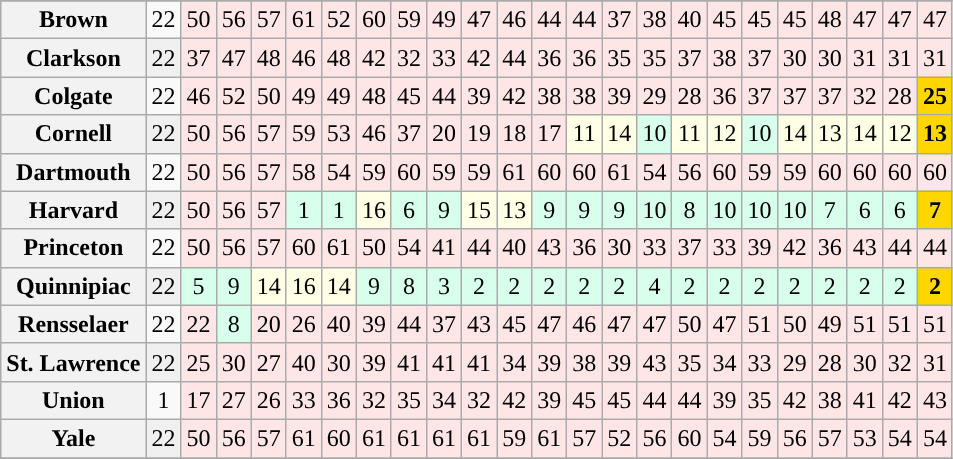<table class="wikitable sortable" style="text-align: center;">
<tr>
</tr>
<tr>
<th>Brown</th>
<td>22</td>
<td bgcolor=FFE6E6>50</td>
<td bgcolor=FFE6E6>56</td>
<td bgcolor=FFE6E6>57</td>
<td bgcolor=FFE6E6>61</td>
<td bgcolor=FFE6E6>52</td>
<td bgcolor=FFE6E6>60</td>
<td bgcolor=FFE6E6>59</td>
<td bgcolor=FFE6E6>49</td>
<td bgcolor=FFE6E6>47</td>
<td bgcolor=FFE6E6>46</td>
<td bgcolor=FFE6E6>44</td>
<td bgcolor=FFE6E6>44</td>
<td bgcolor=FFE6E6>37</td>
<td bgcolor=FFE6E6>38</td>
<td bgcolor=FFE6E6>40</td>
<td bgcolor=FFE6E6>45</td>
<td bgcolor=FFE6E6>45</td>
<td bgcolor=FFE6E6>45</td>
<td bgcolor=FFE6E6>48</td>
<td bgcolor=FFE6E6>47</td>
<td bgcolor=FFE6E6>47</td>
<td bgcolor=FFE6E6>47</td>
</tr>
<tr bgcolor=f0f0f0>
<th>Clarkson</th>
<td>22</td>
<td bgcolor=FFE6E6>37</td>
<td bgcolor=FFE6E6>47</td>
<td bgcolor=FFE6E6>48</td>
<td bgcolor=FFE6E6>46</td>
<td bgcolor=FFE6E6>48</td>
<td bgcolor=FFE6E6>42</td>
<td bgcolor=FFE6E6>32</td>
<td bgcolor=FFE6E6>33</td>
<td bgcolor=FFE6E6>42</td>
<td bgcolor=FFE6E6>44</td>
<td bgcolor=FFE6E6>36</td>
<td bgcolor=FFE6E6>36</td>
<td bgcolor=FFE6E6>35</td>
<td bgcolor=FFE6E6>35</td>
<td bgcolor=FFE6E6>37</td>
<td bgcolor=FFE6E6>38</td>
<td bgcolor=FFE6E6>37</td>
<td bgcolor=FFE6E6>30</td>
<td bgcolor=FFE6E6>30</td>
<td bgcolor=FFE6E6>31</td>
<td bgcolor=FFE6E6>31</td>
<td bgcolor=FFE6E6>31</td>
</tr>
<tr>
<th>Colgate</th>
<td>22</td>
<td bgcolor=FFE6E6>46</td>
<td bgcolor=FFE6E6>52</td>
<td bgcolor=FFE6E6>50</td>
<td bgcolor=FFE6E6>49</td>
<td bgcolor=FFE6E6>49</td>
<td bgcolor=FFE6E6>48</td>
<td bgcolor=FFE6E6>45</td>
<td bgcolor=FFE6E6>44</td>
<td bgcolor=FFE6E6>39</td>
<td bgcolor=FFE6E6>42</td>
<td bgcolor=FFE6E6>38</td>
<td bgcolor=FFE6E6>38</td>
<td bgcolor=FFE6E6>39</td>
<td bgcolor=FFE6E6>29</td>
<td bgcolor=FFE6E6>28</td>
<td bgcolor=FFE6E6>36</td>
<td bgcolor=FFE6E6>37</td>
<td bgcolor=FFE6E6>37</td>
<td bgcolor=FFE6E6>37</td>
<td bgcolor=FFE6E6>32</td>
<td bgcolor=FFE6E6>28</td>
<td bgcolor=gold><strong>25</strong></td>
</tr>
<tr bgcolor=f0f0f0>
<th>Cornell</th>
<td>22</td>
<td bgcolor=FFE6E6>50</td>
<td bgcolor=FFE6E6>56</td>
<td bgcolor=FFE6E6>57</td>
<td bgcolor=FFE6E6>59</td>
<td bgcolor=FFE6E6>53</td>
<td bgcolor=FFE6E6>46</td>
<td bgcolor=FFE6E6>37</td>
<td bgcolor=FFE6E6>20</td>
<td bgcolor=FFE6E6>19</td>
<td bgcolor=FFE6E6>18</td>
<td bgcolor=FFE6E6>17</td>
<td bgcolor=FFFFE6>11</td>
<td bgcolor=FFFFE6>14</td>
<td bgcolor=D8FFEB>10</td>
<td bgcolor=FFFFE6>11</td>
<td bgcolor=FFFFE6>12</td>
<td bgcolor=D8FFEB>10</td>
<td bgcolor=FFFFE6>14</td>
<td bgcolor=FFFFE6>13</td>
<td bgcolor=FFFFE6>14</td>
<td bgcolor=FFFFE6>12</td>
<td bgcolor=gold><strong>13</strong></td>
</tr>
<tr>
<th>Dartmouth</th>
<td>22</td>
<td bgcolor=FFE6E6>50</td>
<td bgcolor=FFE6E6>56</td>
<td bgcolor=FFE6E6>57</td>
<td bgcolor=FFE6E6>58</td>
<td bgcolor=FFE6E6>54</td>
<td bgcolor=FFE6E6>59</td>
<td bgcolor=FFE6E6>60</td>
<td bgcolor=FFE6E6>59</td>
<td bgcolor=FFE6E6>59</td>
<td bgcolor=FFE6E6>61</td>
<td bgcolor=FFE6E6>60</td>
<td bgcolor=FFE6E6>60</td>
<td bgcolor=FFE6E6>61</td>
<td bgcolor=FFE6E6>54</td>
<td bgcolor=FFE6E6>56</td>
<td bgcolor=FFE6E6>60</td>
<td bgcolor=FFE6E6>59</td>
<td bgcolor=FFE6E6>59</td>
<td bgcolor=FFE6E6>60</td>
<td bgcolor=FFE6E6>60</td>
<td bgcolor=FFE6E6>60</td>
<td bgcolor=FFE6E6>60</td>
</tr>
<tr bgcolor=f0f0f0>
<th>Harvard</th>
<td>22</td>
<td bgcolor=FFE6E6>50</td>
<td bgcolor=FFE6E6>56</td>
<td bgcolor=FFE6E6>57</td>
<td bgcolor=D8FFEB>1</td>
<td bgcolor=D8FFEB>1</td>
<td bgcolor=FFFFE6>16</td>
<td bgcolor=D8FFEB>6</td>
<td bgcolor=D8FFEB>9</td>
<td bgcolor=FFFFE6>15</td>
<td bgcolor=FFFFE6>13</td>
<td bgcolor=D8FFEB>9</td>
<td bgcolor=D8FFEB>9</td>
<td bgcolor=D8FFEB>9</td>
<td bgcolor=D8FFEB>10</td>
<td bgcolor=D8FFEB>8</td>
<td bgcolor=D8FFEB>10</td>
<td bgcolor=D8FFEB>10</td>
<td bgcolor=D8FFEB>10</td>
<td bgcolor=D8FFEB>7</td>
<td bgcolor=D8FFEB>6</td>
<td bgcolor=D8FFEB>6</td>
<td bgcolor=gold><strong>7</strong></td>
</tr>
<tr>
<th>Princeton</th>
<td>22</td>
<td bgcolor=FFE6E6>50</td>
<td bgcolor=FFE6E6>56</td>
<td bgcolor=FFE6E6>57</td>
<td bgcolor=FFE6E6>60</td>
<td bgcolor=FFE6E6>61</td>
<td bgcolor=FFE6E6>50</td>
<td bgcolor=FFE6E6>54</td>
<td bgcolor=FFE6E6>41</td>
<td bgcolor=FFE6E6>44</td>
<td bgcolor=FFE6E6>40</td>
<td bgcolor=FFE6E6>43</td>
<td bgcolor=FFE6E6>36</td>
<td bgcolor=FFE6E6>30</td>
<td bgcolor=FFE6E6>33</td>
<td bgcolor=FFE6E6>37</td>
<td bgcolor=FFE6E6>33</td>
<td bgcolor=FFE6E6>39</td>
<td bgcolor=FFE6E6>42</td>
<td bgcolor=FFE6E6>36</td>
<td bgcolor=FFE6E6>43</td>
<td bgcolor=FFE6E6>44</td>
<td bgcolor=FFE6E6>44</td>
</tr>
<tr bgcolor=f0f0f0>
<th>Quinnipiac</th>
<td>22</td>
<td bgcolor=D8FFEB>5</td>
<td bgcolor=D8FFEB>9</td>
<td bgcolor=FFFFE6>14</td>
<td bgcolor=FFFFE6>16</td>
<td bgcolor=FFFFE6>14</td>
<td bgcolor=D8FFEB>9</td>
<td bgcolor=D8FFEB>8</td>
<td bgcolor=D8FFEB>3</td>
<td bgcolor=D8FFEB>2</td>
<td bgcolor=D8FFEB>2</td>
<td bgcolor=D8FFEB>2</td>
<td bgcolor=D8FFEB>2</td>
<td bgcolor=D8FFEB>2</td>
<td bgcolor=D8FFEB>4</td>
<td bgcolor=D8FFEB>2</td>
<td bgcolor=D8FFEB>2</td>
<td bgcolor=D8FFEB>2</td>
<td bgcolor=D8FFEB>2</td>
<td bgcolor=D8FFEB>2</td>
<td bgcolor=D8FFEB>2</td>
<td bgcolor=D8FFEB>2</td>
<td bgcolor=gold><strong>2</strong></td>
</tr>
<tr>
<th>Rensselaer</th>
<td>22</td>
<td bgcolor=FFE6E6>22</td>
<td bgcolor=D8FFEB>8</td>
<td bgcolor=FFE6E6>20</td>
<td bgcolor=FFE6E6>26</td>
<td bgcolor=FFE6E6>40</td>
<td bgcolor=FFE6E6>39</td>
<td bgcolor=FFE6E6>44</td>
<td bgcolor=FFE6E6>37</td>
<td bgcolor=FFE6E6>43</td>
<td bgcolor=FFE6E6>45</td>
<td bgcolor=FFE6E6>47</td>
<td bgcolor=FFE6E6>46</td>
<td bgcolor=FFE6E6>47</td>
<td bgcolor=FFE6E6>47</td>
<td bgcolor=FFE6E6>50</td>
<td bgcolor=FFE6E6>47</td>
<td bgcolor=FFE6E6>51</td>
<td bgcolor=FFE6E6>50</td>
<td bgcolor=FFE6E6>49</td>
<td bgcolor=FFE6E6>51</td>
<td bgcolor=FFE6E6>51</td>
<td bgcolor=FFE6E6>51</td>
</tr>
<tr bgcolor=f0f0f0>
<th>St. Lawrence</th>
<td>22</td>
<td bgcolor=FFE6E6>25</td>
<td bgcolor=FFE6E6>30</td>
<td bgcolor=FFE6E6>27</td>
<td bgcolor=FFE6E6>40</td>
<td bgcolor=FFE6E6>30</td>
<td bgcolor=FFE6E6>39</td>
<td bgcolor=FFE6E6>41</td>
<td bgcolor=FFE6E6>41</td>
<td bgcolor=FFE6E6>41</td>
<td bgcolor=FFE6E6>34</td>
<td bgcolor=FFE6E6>39</td>
<td bgcolor=FFE6E6>38</td>
<td bgcolor=FFE6E6>39</td>
<td bgcolor=FFE6E6>43</td>
<td bgcolor=FFE6E6>35</td>
<td bgcolor=FFE6E6>34</td>
<td bgcolor=FFE6E6>33</td>
<td bgcolor=FFE6E6>29</td>
<td bgcolor=FFE6E6>28</td>
<td bgcolor=FFE6E6>30</td>
<td bgcolor=FFE6E6>32</td>
<td bgcolor=FFE6E6>31</td>
</tr>
<tr>
<th>Union</th>
<td>1</td>
<td bgcolor=FFE6E6>17</td>
<td bgcolor=FFE6E6>27</td>
<td bgcolor=FFE6E6>26</td>
<td bgcolor=FFE6E6>33</td>
<td bgcolor=FFE6E6>36</td>
<td bgcolor=FFE6E6>32</td>
<td bgcolor=FFE6E6>35</td>
<td bgcolor=FFE6E6>34</td>
<td bgcolor=FFE6E6>32</td>
<td bgcolor=FFE6E6>42</td>
<td bgcolor=FFE6E6>39</td>
<td bgcolor=FFE6E6>45</td>
<td bgcolor=FFE6E6>45</td>
<td bgcolor=FFE6E6>44</td>
<td bgcolor=FFE6E6>44</td>
<td bgcolor=FFE6E6>39</td>
<td bgcolor=FFE6E6>35</td>
<td bgcolor=FFE6E6>42</td>
<td bgcolor=FFE6E6>38</td>
<td bgcolor=FFE6E6>41</td>
<td bgcolor=FFE6E6>42</td>
<td bgcolor=FFE6E6>43</td>
</tr>
<tr bgcolor=f0f0f0>
<th>Yale</th>
<td>22</td>
<td bgcolor=FFE6E6>50</td>
<td bgcolor=FFE6E6>56</td>
<td bgcolor=FFE6E6>57</td>
<td bgcolor=FFE6E6>61</td>
<td bgcolor=FFE6E6>60</td>
<td bgcolor=FFE6E6>61</td>
<td bgcolor=FFE6E6>61</td>
<td bgcolor=FFE6E6>61</td>
<td bgcolor=FFE6E6>61</td>
<td bgcolor=FFE6E6>59</td>
<td bgcolor=FFE6E6>61</td>
<td bgcolor=FFE6E6>57</td>
<td bgcolor=FFE6E6>52</td>
<td bgcolor=FFE6E6>56</td>
<td bgcolor=FFE6E6>60</td>
<td bgcolor=FFE6E6>54</td>
<td bgcolor=FFE6E6>59</td>
<td bgcolor=FFE6E6>56</td>
<td bgcolor=FFE6E6>57</td>
<td bgcolor=FFE6E6>53</td>
<td bgcolor=FFE6E6>54</td>
<td bgcolor=FFE6E6>54</td>
</tr>
<tr>
</tr>
</table>
